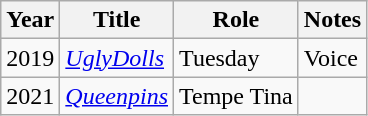<table class="wikitable plainrowheaders">
<tr>
<th>Year</th>
<th scope="col">Title</th>
<th scope="col">Role</th>
<th scope="col">Notes</th>
</tr>
<tr>
<td>2019</td>
<td><em><a href='#'>UglyDolls</a></em></td>
<td>Tuesday</td>
<td>Voice</td>
</tr>
<tr>
<td>2021</td>
<td><em><a href='#'>Queenpins</a></em></td>
<td>Tempe Tina</td>
<td></td>
</tr>
</table>
